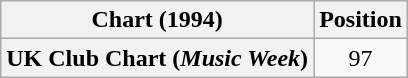<table class="wikitable sortable plainrowheaders" style="text-align:center">
<tr>
<th>Chart (1994)</th>
<th>Position</th>
</tr>
<tr>
<th scope="row">UK Club Chart (<em>Music Week</em>)</th>
<td>97</td>
</tr>
</table>
